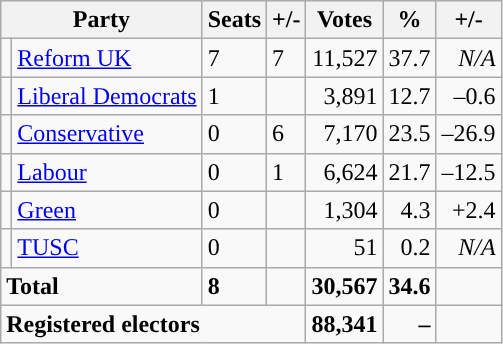<table class="wikitable sortable">
<tr>
<th colspan="2">Party</th>
<th>Seats</th>
<th>+/-</th>
<th>Votes</th>
<th>%</th>
<th>+/-</th>
</tr>
<tr>
<td style="background-color: "></td>
<td><a href='#'>Reform UK</a></td>
<td>7</td>
<td> 7</td>
<td style="text-align:right;">11,527</td>
<td style="text-align:right;">37.7</td>
<td style="text-align:right;"><em>N/A</em></td>
</tr>
<tr>
<td style="background-color: "></td>
<td><a href='#'>Liberal Democrats</a></td>
<td>1</td>
<td></td>
<td style="text-align:right;">3,891</td>
<td style="text-align:right;">12.7</td>
<td style="text-align:right;">–0.6</td>
</tr>
<tr>
<td style="background-color: "></td>
<td><a href='#'>Conservative</a></td>
<td>0</td>
<td> 6</td>
<td style="text-align:right;">7,170</td>
<td style="text-align:right;">23.5</td>
<td style="text-align:right;">–26.9</td>
</tr>
<tr>
<td style="background-color: "></td>
<td><a href='#'>Labour</a></td>
<td>0</td>
<td> 1</td>
<td style="text-align:right;">6,624</td>
<td style="text-align:right;">21.7</td>
<td style="text-align:right;">–12.5</td>
</tr>
<tr>
<td style="background-color: "></td>
<td><a href='#'>Green</a></td>
<td>0</td>
<td></td>
<td style="text-align:right;">1,304</td>
<td style="text-align:right;">4.3</td>
<td style="text-align:right;">+2.4</td>
</tr>
<tr>
<td style="background-color: "></td>
<td><a href='#'>TUSC</a></td>
<td>0</td>
<td></td>
<td style="text-align:right;">51</td>
<td style="text-align:right;">0.2</td>
<td style="text-align:right;"><em>N/A</em></td>
</tr>
<tr>
<td colspan="2"><strong>Total</strong></td>
<td><strong>8</strong></td>
<td></td>
<td style="text-align:right;"><strong>30,567</strong></td>
<td style="text-align:right;"><strong>34.6</strong></td>
<td style="text-align:right;"></td>
</tr>
<tr>
<td colspan="4"><strong>Registered electors</strong></td>
<td style="text-align:right;"><strong>88,341</strong></td>
<td style="text-align:right;"><strong>–</strong></td>
<td style="text-align:right;"></td>
</tr>
</table>
